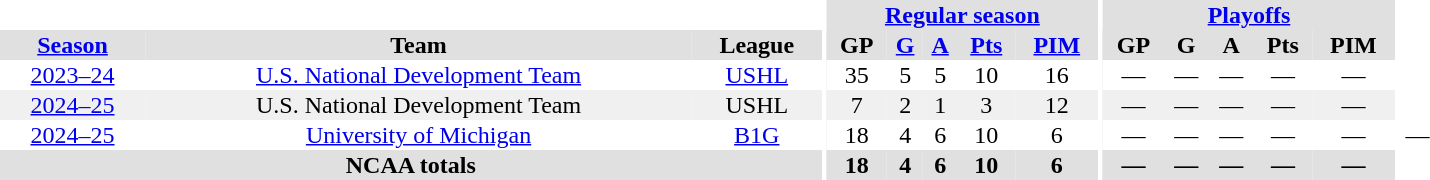<table border="0" cellpadding="1" cellspacing="0" style="text-align:center; width:60em">
<tr bgcolor="#e0e0e0">
<th colspan="3" bgcolor="#ffffff"></th>
<th rowspan="101" bgcolor="#ffffff"></th>
<th colspan="5"><a href='#'>Regular season</a></th>
<th rowspan="101" bgcolor="#ffffff"></th>
<th colspan="5"><a href='#'>Playoffs</a></th>
</tr>
<tr bgcolor="#e0e0e0">
<th><a href='#'>Season</a></th>
<th>Team</th>
<th>League</th>
<th>GP</th>
<th><a href='#'>G</a></th>
<th><a href='#'>A</a></th>
<th><a href='#'>Pts</a></th>
<th><a href='#'>PIM</a></th>
<th>GP</th>
<th>G</th>
<th>A</th>
<th>Pts</th>
<th>PIM</th>
</tr>
<tr>
<td><a href='#'>2023–24</a></td>
<td><a href='#'>U.S. National Development Team</a></td>
<td><a href='#'>USHL</a></td>
<td>35</td>
<td>5</td>
<td>5</td>
<td>10</td>
<td>16</td>
<td>—</td>
<td>—</td>
<td>—</td>
<td>—</td>
<td>—</td>
</tr>
<tr bgcolor="#f0f0f0">
<td><a href='#'>2024–25</a></td>
<td>U.S. National Development Team</td>
<td>USHL</td>
<td>7</td>
<td>2</td>
<td>1</td>
<td>3</td>
<td>12</td>
<td>—</td>
<td>—</td>
<td>—</td>
<td>—</td>
<td>—</td>
</tr>
<tr>
<td><a href='#'>2024–25</a></td>
<td><a href='#'>University of Michigan</a></td>
<td><a href='#'>B1G</a></td>
<td>18</td>
<td>4</td>
<td>6</td>
<td>10</td>
<td>6</td>
<td>—</td>
<td>—</td>
<td>—</td>
<td>—</td>
<td>—</td>
<td>—</td>
</tr>
<tr bgcolor="#e0e0e0">
<th colspan="3">NCAA totals</th>
<th>18</th>
<th>4</th>
<th>6</th>
<th>10</th>
<th>6</th>
<th>—</th>
<th>—</th>
<th>—</th>
<th>—</th>
<th>—</th>
</tr>
</table>
